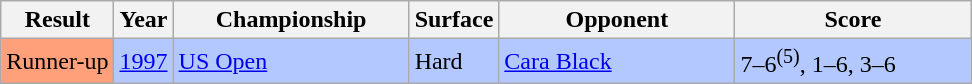<table class="sortable wikitable">
<tr>
<th>Result</th>
<th>Year</th>
<th width=150>Championship</th>
<th>Surface</th>
<th width=150>Opponent</th>
<th class=unsortable width=150>Score</th>
</tr>
<tr style="background:#b2c8ff;">
<td bgcolor=FFA07A>Runner-up</td>
<td><a href='#'>1997</a></td>
<td><a href='#'>US Open</a></td>
<td>Hard</td>
<td> <a href='#'>Cara Black</a></td>
<td>7–6<sup>(5)</sup>, 1–6, 3–6</td>
</tr>
</table>
